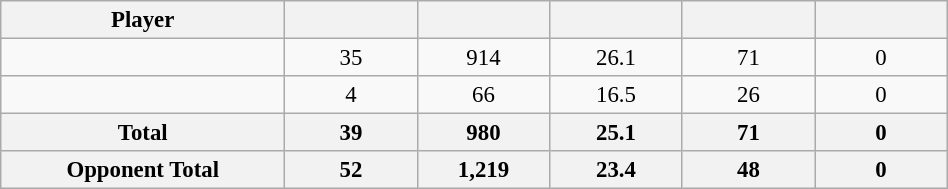<table class="wikitable sortable" style="text-align:center; width:50%; font-size:95%;">
<tr>
<th width="30%">Player</th>
<th width="14%"></th>
<th width="14%"></th>
<th width="14%"></th>
<th width="14%"></th>
<th width="14%"></th>
</tr>
<tr>
<td align=left></td>
<td>35</td>
<td>914</td>
<td>26.1</td>
<td>71</td>
<td>0</td>
</tr>
<tr>
<td align=left></td>
<td>4</td>
<td>66</td>
<td>16.5</td>
<td>26</td>
<td>0</td>
</tr>
<tr>
<th>Total</th>
<th>39</th>
<th>980</th>
<th>25.1</th>
<th>71</th>
<th>0</th>
</tr>
<tr>
<th>Opponent Total</th>
<th>52</th>
<th>1,219</th>
<th>23.4</th>
<th>48</th>
<th>0</th>
</tr>
</table>
